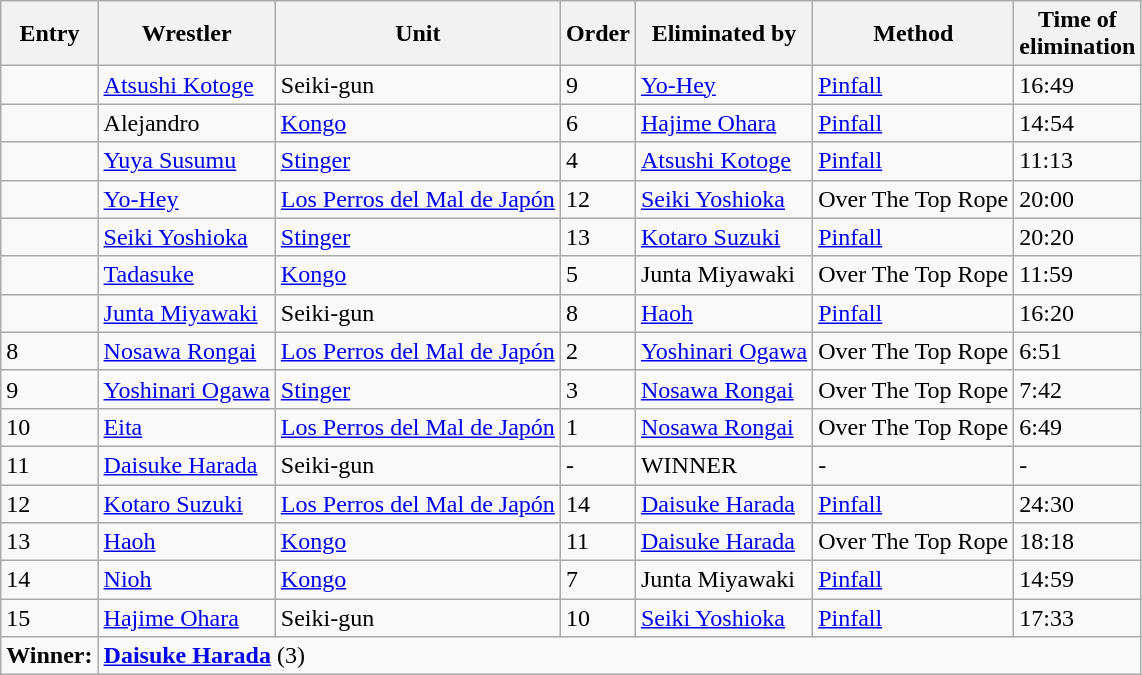<table class="wikitable sortable">
<tr>
<th>Entry</th>
<th>Wrestler</th>
<th>Unit</th>
<th>Order</th>
<th>Eliminated by</th>
<th>Method</th>
<th>Time of<br>elimination</th>
</tr>
<tr>
<td></td>
<td><a href='#'>Atsushi Kotoge</a></td>
<td>Seiki-gun</td>
<td>9</td>
<td><a href='#'>Yo-Hey</a></td>
<td><a href='#'>Pinfall</a></td>
<td>16:49</td>
</tr>
<tr>
<td></td>
<td>Alejandro</td>
<td><a href='#'>Kongo</a></td>
<td>6</td>
<td><a href='#'>Hajime Ohara</a></td>
<td><a href='#'>Pinfall</a></td>
<td>14:54</td>
</tr>
<tr>
<td></td>
<td><a href='#'>Yuya Susumu</a></td>
<td><a href='#'>Stinger</a></td>
<td>4</td>
<td><a href='#'>Atsushi Kotoge</a></td>
<td><a href='#'>Pinfall</a></td>
<td>11:13</td>
</tr>
<tr>
<td></td>
<td><a href='#'>Yo-Hey</a></td>
<td><a href='#'>Los Perros del Mal de Japón</a></td>
<td>12</td>
<td><a href='#'>Seiki Yoshioka</a></td>
<td>Over The Top Rope</td>
<td>20:00</td>
</tr>
<tr>
<td></td>
<td><a href='#'>Seiki Yoshioka</a></td>
<td><a href='#'>Stinger</a></td>
<td>13</td>
<td><a href='#'>Kotaro Suzuki</a></td>
<td><a href='#'>Pinfall</a></td>
<td>20:20</td>
</tr>
<tr>
<td></td>
<td><a href='#'>Tadasuke</a></td>
<td><a href='#'>Kongo</a></td>
<td>5</td>
<td>Junta Miyawaki</td>
<td>Over The Top Rope</td>
<td>11:59</td>
</tr>
<tr>
<td></td>
<td><a href='#'>Junta Miyawaki</a></td>
<td>Seiki-gun</td>
<td>8</td>
<td><a href='#'>Haoh</a></td>
<td><a href='#'>Pinfall</a></td>
<td>16:20</td>
</tr>
<tr>
<td>8</td>
<td><a href='#'>Nosawa Rongai</a></td>
<td><a href='#'>Los Perros del Mal de Japón</a></td>
<td>2</td>
<td><a href='#'>Yoshinari Ogawa</a></td>
<td>Over The Top Rope</td>
<td>6:51</td>
</tr>
<tr>
<td>9</td>
<td><a href='#'>Yoshinari Ogawa</a></td>
<td><a href='#'>Stinger</a></td>
<td>3</td>
<td><a href='#'>Nosawa Rongai</a></td>
<td>Over The Top Rope</td>
<td>7:42</td>
</tr>
<tr>
<td>10</td>
<td><a href='#'>Eita</a></td>
<td><a href='#'>Los Perros del Mal de Japón</a></td>
<td>1</td>
<td><a href='#'>Nosawa Rongai</a></td>
<td>Over The Top Rope</td>
<td>6:49</td>
</tr>
<tr>
<td>11</td>
<td><a href='#'>Daisuke Harada</a></td>
<td>Seiki-gun</td>
<td>-</td>
<td>WINNER</td>
<td>-</td>
<td>-</td>
</tr>
<tr>
<td>12</td>
<td><a href='#'>Kotaro Suzuki</a></td>
<td><a href='#'>Los Perros del Mal de Japón</a></td>
<td>14</td>
<td><a href='#'>Daisuke Harada</a></td>
<td><a href='#'>Pinfall</a></td>
<td>24:30</td>
</tr>
<tr>
<td>13</td>
<td><a href='#'>Haoh</a></td>
<td><a href='#'>Kongo</a></td>
<td>11</td>
<td><a href='#'>Daisuke Harada</a></td>
<td>Over The Top Rope</td>
<td>18:18</td>
</tr>
<tr>
<td>14</td>
<td><a href='#'>Nioh</a></td>
<td><a href='#'>Kongo</a></td>
<td>7</td>
<td>Junta Miyawaki</td>
<td><a href='#'>Pinfall</a></td>
<td>14:59</td>
</tr>
<tr>
<td>15</td>
<td><a href='#'>Hajime Ohara</a></td>
<td>Seiki-gun</td>
<td>10</td>
<td><a href='#'>Seiki Yoshioka</a></td>
<td><a href='#'>Pinfall</a></td>
<td>17:33</td>
</tr>
<tr>
<td><strong>Winner:</strong></td>
<td colspan="6"><strong><a href='#'>Daisuke Harada</a></strong> (3)</td>
</tr>
</table>
